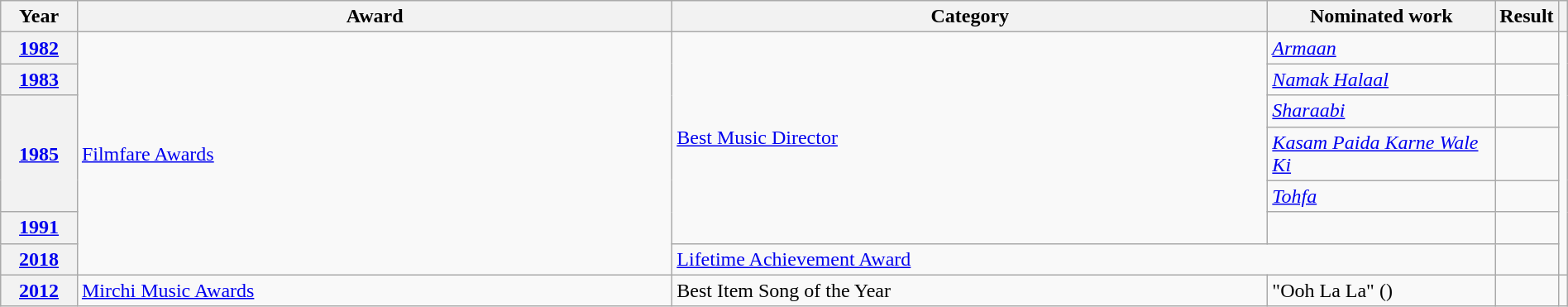<table class="wikitable" style="width:100%;">
<tr>
<th width=5%>Year</th>
<th style="width:40%;">Award</th>
<th style="width:40%;">Category</th>
<th style="width:40%;">Nominated work</th>
<th style="width:10%;">Result</th>
<th width=5%></th>
</tr>
<tr>
<th><a href='#'>1982</a></th>
<td rowspan="7"><a href='#'>Filmfare Awards</a></td>
<td rowspan="6"><a href='#'>Best Music Director</a></td>
<td><em><a href='#'>Armaan</a></em></td>
<td></td>
<td rowspan="7"></td>
</tr>
<tr>
<th><a href='#'>1983</a></th>
<td><em><a href='#'>Namak Halaal</a></em></td>
<td></td>
</tr>
<tr>
<th rowspan="3"><a href='#'>1985</a></th>
<td><em><a href='#'>Sharaabi</a></em></td>
<td></td>
</tr>
<tr>
<td><em><a href='#'>Kasam Paida Karne Wale Ki</a></em></td>
<td></td>
</tr>
<tr>
<td><em><a href='#'>Tohfa</a></em></td>
<td></td>
</tr>
<tr>
<th><a href='#'>1991</a></th>
<td></td>
<td></td>
</tr>
<tr>
<th><a href='#'>2018</a></th>
<td colspan="2"><a href='#'>Lifetime Achievement Award</a></td>
<td></td>
</tr>
<tr>
<th><a href='#'>2012</a></th>
<td><a href='#'>Mirchi Music Awards</a></td>
<td>Best Item Song of the Year</td>
<td>"Ooh La La" ()</td>
<td></td>
<td></td>
</tr>
</table>
